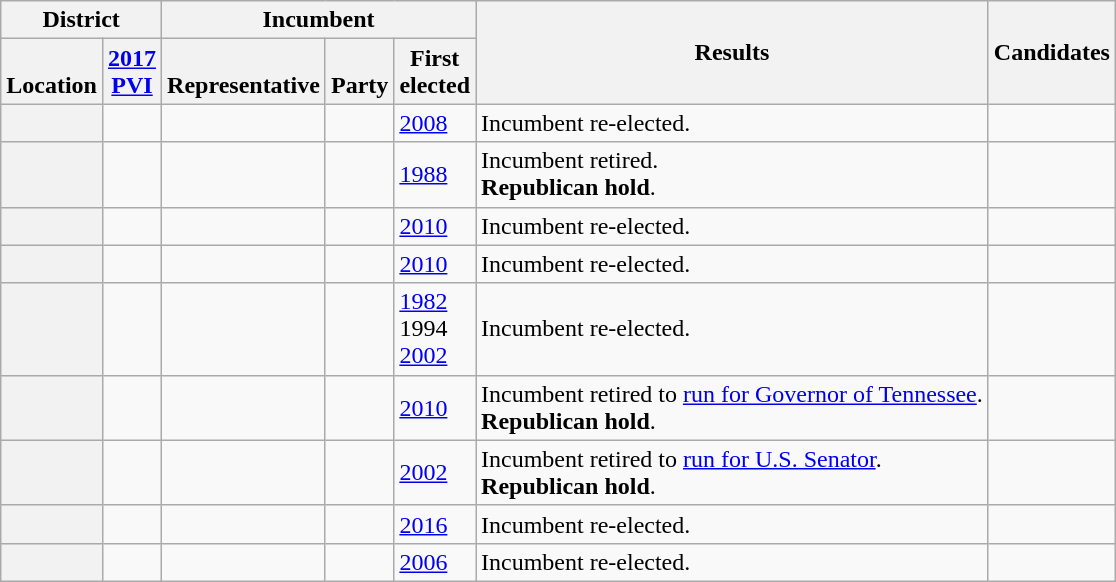<table class="wikitable sortable">
<tr>
<th colspan=2>District</th>
<th colspan=3>Incumbent</th>
<th rowspan=2>Results</th>
<th rowspan=2>Candidates</th>
</tr>
<tr valign=bottom>
<th>Location</th>
<th><a href='#'>2017<br>PVI</a></th>
<th>Representative</th>
<th>Party</th>
<th>First<br>elected</th>
</tr>
<tr>
<th></th>
<td></td>
<td></td>
<td></td>
<td><a href='#'>2008</a></td>
<td>Incumbent re-elected.</td>
<td nowrap></td>
</tr>
<tr>
<th></th>
<td></td>
<td></td>
<td></td>
<td><a href='#'>1988 </a></td>
<td>Incumbent retired.<br><strong>Republican hold</strong>.</td>
<td nowrap><br></td>
</tr>
<tr>
<th></th>
<td></td>
<td></td>
<td></td>
<td><a href='#'>2010</a></td>
<td>Incumbent re-elected.</td>
<td nowrap></td>
</tr>
<tr>
<th></th>
<td></td>
<td></td>
<td></td>
<td><a href='#'>2010</a></td>
<td>Incumbent re-elected.</td>
<td nowrap></td>
</tr>
<tr>
<th></th>
<td></td>
<td></td>
<td></td>
<td><a href='#'>1982</a><br>1994 <br><a href='#'>2002</a></td>
<td>Incumbent re-elected.</td>
<td nowrap></td>
</tr>
<tr>
<th></th>
<td></td>
<td></td>
<td></td>
<td><a href='#'>2010</a></td>
<td>Incumbent retired to <a href='#'>run for Governor of Tennessee</a>.<br><strong>Republican hold</strong>.</td>
<td nowrap></td>
</tr>
<tr>
<th></th>
<td></td>
<td></td>
<td></td>
<td><a href='#'>2002</a></td>
<td>Incumbent retired to <a href='#'>run for U.S. Senator</a>.<br><strong>Republican hold</strong>.</td>
<td nowrap><br></td>
</tr>
<tr>
<th></th>
<td></td>
<td></td>
<td></td>
<td><a href='#'>2016</a></td>
<td>Incumbent re-elected.</td>
<td nowrap></td>
</tr>
<tr>
<th></th>
<td></td>
<td></td>
<td></td>
<td><a href='#'>2006</a></td>
<td>Incumbent re-elected.</td>
<td nowrap></td>
</tr>
</table>
